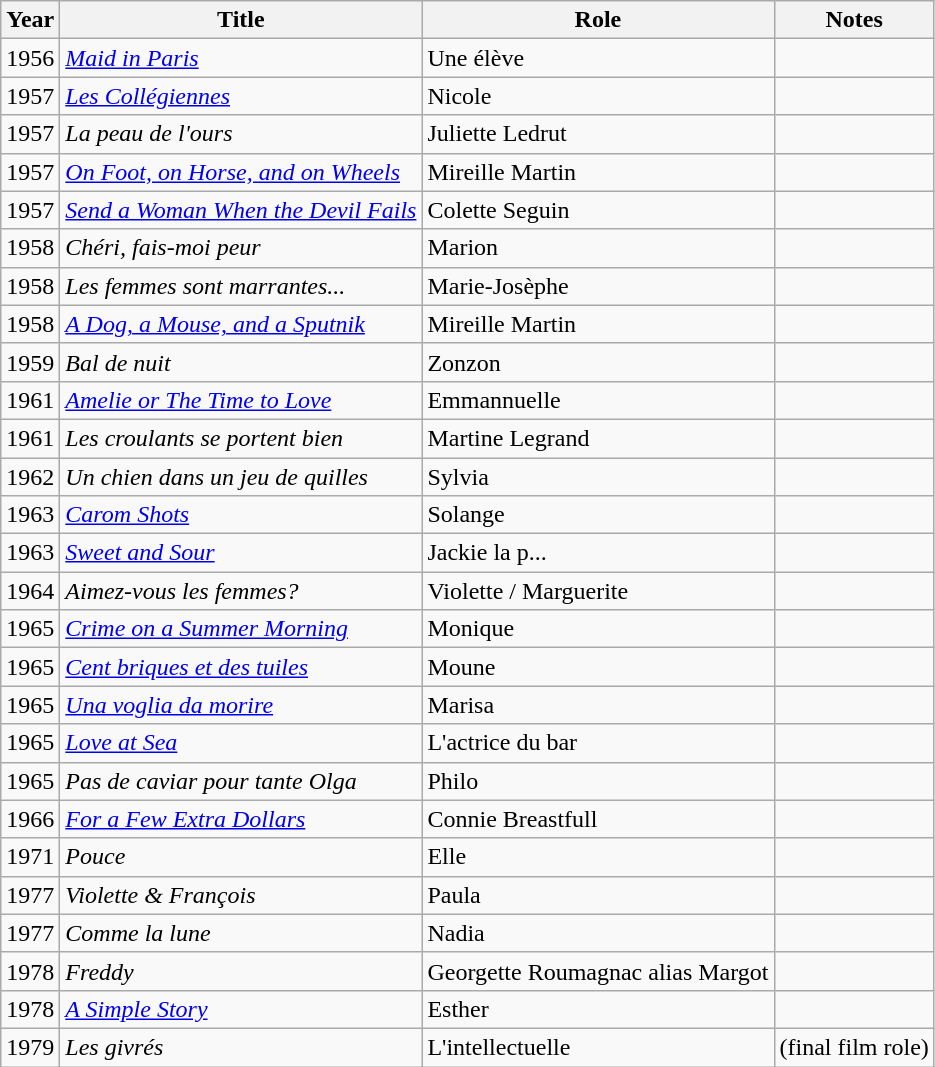<table class="wikitable">
<tr>
<th>Year</th>
<th>Title</th>
<th>Role</th>
<th>Notes</th>
</tr>
<tr>
<td>1956</td>
<td><em><a href='#'>Maid in Paris</a></em></td>
<td>Une élève</td>
<td></td>
</tr>
<tr>
<td>1957</td>
<td><em><a href='#'>Les Collégiennes</a></em></td>
<td>Nicole</td>
<td></td>
</tr>
<tr>
<td>1957</td>
<td><em>La peau de l'ours</em></td>
<td>Juliette Ledrut</td>
<td></td>
</tr>
<tr>
<td>1957</td>
<td><em><a href='#'>On Foot, on Horse, and on Wheels</a></em></td>
<td>Mireille Martin</td>
<td></td>
</tr>
<tr>
<td>1957</td>
<td><em><a href='#'>Send a Woman When the Devil Fails</a></em></td>
<td>Colette Seguin</td>
<td></td>
</tr>
<tr>
<td>1958</td>
<td><em>Chéri, fais-moi peur</em></td>
<td>Marion</td>
<td></td>
</tr>
<tr>
<td>1958</td>
<td><em>Les femmes sont marrantes...</em></td>
<td>Marie-Josèphe</td>
<td></td>
</tr>
<tr>
<td>1958</td>
<td><em><a href='#'>A Dog, a Mouse, and a Sputnik</a></em></td>
<td>Mireille Martin</td>
<td></td>
</tr>
<tr>
<td>1959</td>
<td><em>Bal de nuit</em></td>
<td>Zonzon</td>
<td></td>
</tr>
<tr>
<td>1961</td>
<td><em><a href='#'>Amelie or The Time to Love</a></em></td>
<td>Emmannuelle</td>
<td></td>
</tr>
<tr>
<td>1961</td>
<td><em>Les croulants se portent bien</em></td>
<td>Martine Legrand</td>
<td></td>
</tr>
<tr>
<td>1962</td>
<td><em>Un chien dans un jeu de quilles</em></td>
<td>Sylvia</td>
<td></td>
</tr>
<tr>
<td>1963</td>
<td><em><a href='#'>Carom Shots</a></em></td>
<td>Solange</td>
<td></td>
</tr>
<tr>
<td>1963</td>
<td><em><a href='#'>Sweet and Sour</a></em></td>
<td>Jackie la p...</td>
<td></td>
</tr>
<tr>
<td>1964</td>
<td><em>Aimez-vous les femmes?</em></td>
<td>Violette / Marguerite</td>
<td></td>
</tr>
<tr>
<td>1965</td>
<td><em><a href='#'>Crime on a Summer Morning</a></em></td>
<td>Monique</td>
<td></td>
</tr>
<tr>
<td>1965</td>
<td><em><a href='#'>Cent briques et des tuiles</a></em></td>
<td>Moune</td>
<td></td>
</tr>
<tr>
<td>1965</td>
<td><em><a href='#'>Una voglia da morire</a></em></td>
<td>Marisa</td>
<td></td>
</tr>
<tr>
<td>1965</td>
<td><em><a href='#'>Love at Sea</a></em></td>
<td>L'actrice du bar</td>
<td></td>
</tr>
<tr>
<td>1965</td>
<td><em>Pas de caviar pour tante Olga</em></td>
<td>Philo</td>
<td></td>
</tr>
<tr>
<td>1966</td>
<td><em><a href='#'>For a Few Extra Dollars</a></em></td>
<td>Connie Breastfull</td>
<td></td>
</tr>
<tr>
<td>1971</td>
<td><em>Pouce</em></td>
<td>Elle</td>
<td></td>
</tr>
<tr>
<td>1977</td>
<td><em>Violette & François</em></td>
<td>Paula</td>
<td></td>
</tr>
<tr>
<td>1977</td>
<td><em>Comme la lune</em></td>
<td>Nadia</td>
<td></td>
</tr>
<tr>
<td>1978</td>
<td><em>Freddy</em></td>
<td>Georgette Roumagnac alias Margot</td>
<td></td>
</tr>
<tr>
<td>1978</td>
<td><em><a href='#'>A Simple Story</a></em></td>
<td>Esther</td>
<td></td>
</tr>
<tr>
<td>1979</td>
<td><em>Les givrés</em></td>
<td>L'intellectuelle</td>
<td>(final film role)</td>
</tr>
</table>
